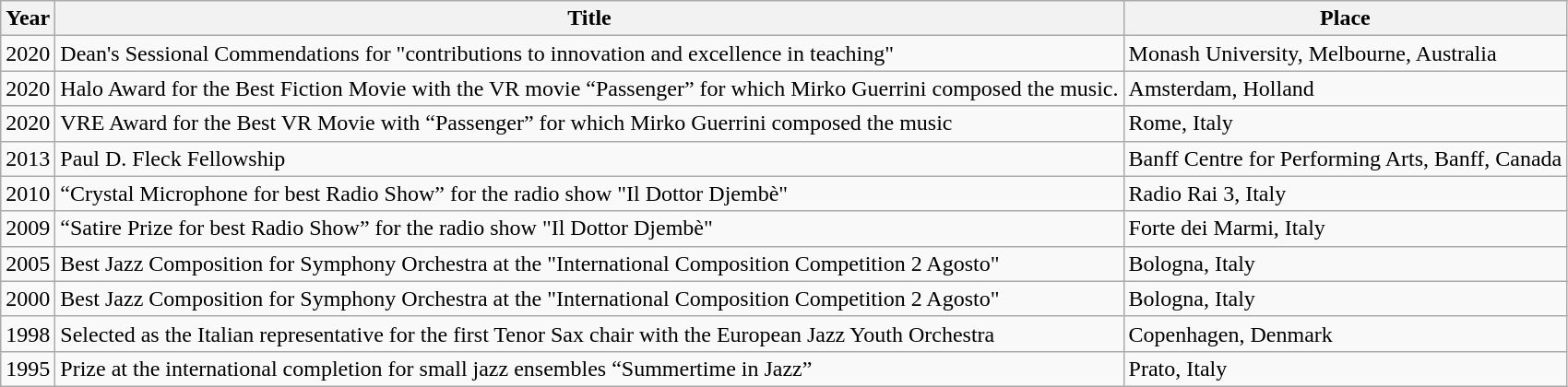<table class="wikitable sortable">
<tr>
<th>Year</th>
<th>Title</th>
<th>Place</th>
</tr>
<tr>
<td>2020</td>
<td>Dean's Sessional Commendations for "contributions to innovation and excellence in teaching"</td>
<td>Monash University, Melbourne, Australia</td>
</tr>
<tr>
<td>2020</td>
<td>Halo Award for the Best Fiction Movie with the VR movie “Passenger” for which Mirko Guerrini composed the music.</td>
<td>Amsterdam, Holland</td>
</tr>
<tr>
<td>2020</td>
<td>VRE Award for the Best VR Movie with “Passenger” for which Mirko Guerrini composed the music</td>
<td>Rome, Italy</td>
</tr>
<tr>
<td>2013</td>
<td>Paul D. Fleck Fellowship</td>
<td>Banff Centre for Performing Arts, Banff, Canada</td>
</tr>
<tr>
<td>2010</td>
<td>“Crystal Microphone for best Radio Show” for the radio show "Il Dottor Djembè"</td>
<td>Radio Rai 3, Italy</td>
</tr>
<tr>
<td>2009</td>
<td>“Satire Prize for best Radio Show” for the radio show "Il Dottor Djembè"</td>
<td>Forte dei Marmi, Italy</td>
</tr>
<tr>
<td>2005</td>
<td>Best Jazz Composition for Symphony Orchestra at the "International Composition Competition 2 Agosto"</td>
<td>Bologna, Italy</td>
</tr>
<tr>
<td>2000</td>
<td>Best Jazz Composition for Symphony Orchestra at the "International Composition Competition 2 Agosto"</td>
<td>Bologna, Italy</td>
</tr>
<tr>
<td>1998</td>
<td>Selected as the Italian representative for the first Tenor Sax chair with the European Jazz Youth Orchestra</td>
<td>Copenhagen, Denmark</td>
</tr>
<tr>
<td>1995</td>
<td>Prize at the international completion for small jazz ensembles “Summertime in Jazz”</td>
<td>Prato, Italy</td>
</tr>
</table>
